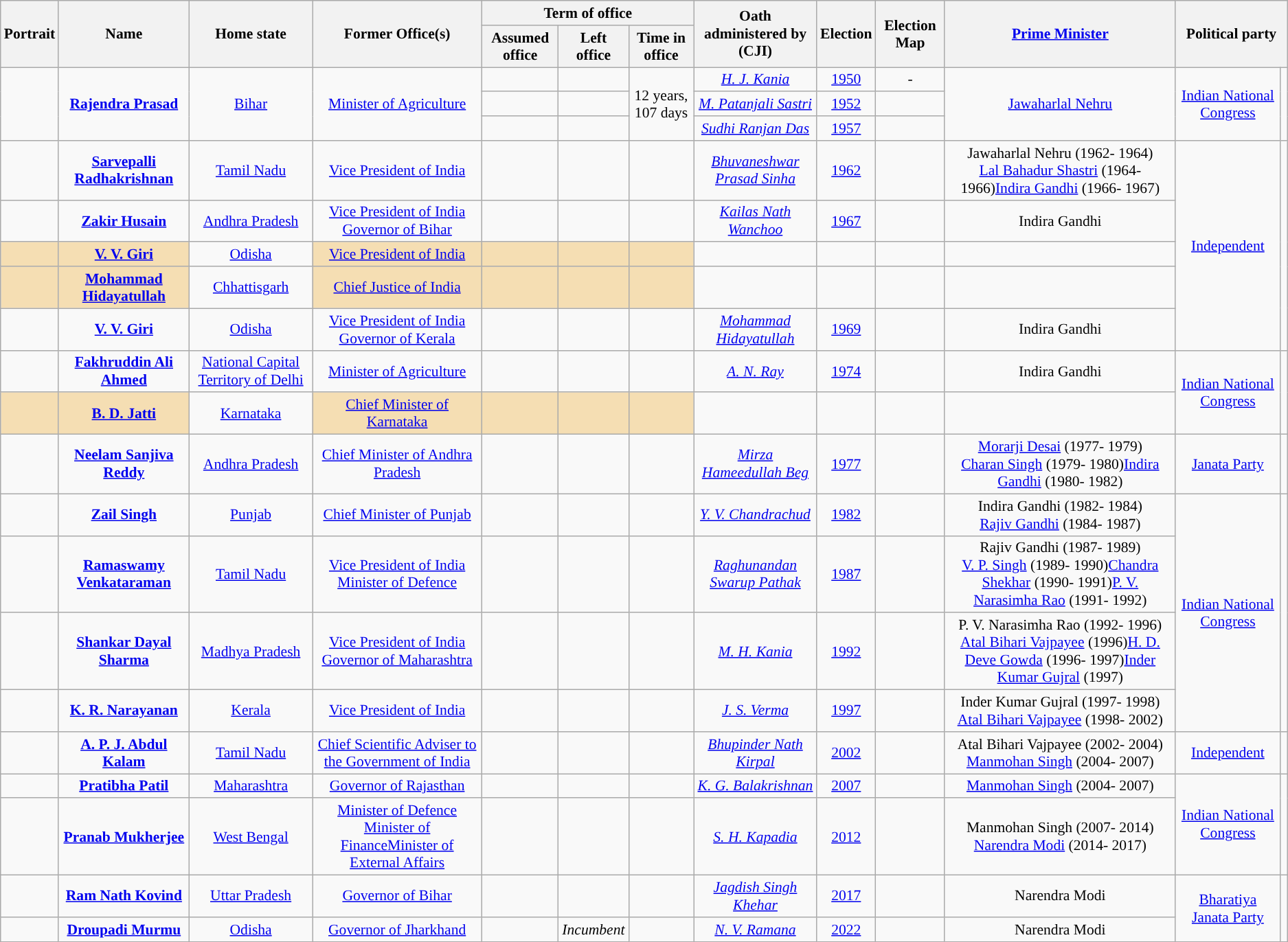<table class="wikitable sortable" style="font-size:90%; text-align:center">
<tr>
<th rowspan="2">Portrait</th>
<th rowspan="2">Name<br></th>
<th rowspan="2">Home state</th>
<th rowspan="2">Former Office(s)</th>
<th colspan="3">Term of office</th>
<th rowspan="2">Oath administered by<br>(CJI)</th>
<th rowspan="2">Election</th>
<th rowspan="2">Election Map</th>
<th rowspan="2"><a href='#'>Prime Minister</a></th>
<th rowspan="2" colspan="2">Political party</th>
</tr>
<tr>
<th>Assumed office</th>
<th>Left office</th>
<th>Time in office</th>
</tr>
<tr>
<td rowspan="3"></td>
<td rowspan="3"><strong><a href='#'>Rajendra Prasad</a></strong><br></td>
<td rowspan="3"><a href='#'>Bihar</a></td>
<td rowspan="3"><a href='#'>Minister of Agriculture</a></td>
<td></td>
<td></td>
<td rowspan="3">12 years, 107 days</td>
<td><em><a href='#'>H. J. Kania</a></em></td>
<td><a href='#'>1950</a></td>
<td>-</td>
<td rowspan="3"><a href='#'>Jawaharlal Nehru</a></td>
<td rowspan="3"><a href='#'>Indian National Congress</a></td>
<td rowspan="3" style="background-color: "></td>
</tr>
<tr>
<td></td>
<td></td>
<td><em><a href='#'>M. Patanjali Sastri</a></em></td>
<td><a href='#'>1952</a></td>
<td></td>
</tr>
<tr>
<td></td>
<td></td>
<td><em><a href='#'>Sudhi Ranjan Das</a></em></td>
<td><a href='#'>1957</a></td>
<td></td>
</tr>
<tr>
<td></td>
<td><strong><a href='#'>Sarvepalli Radhakrishnan</a></strong><br></td>
<td><a href='#'>Tamil Nadu</a></td>
<td><a href='#'>Vice President of India</a></td>
<td></td>
<td></td>
<td></td>
<td><em><a href='#'>Bhuvaneshwar Prasad Sinha</a></em></td>
<td><a href='#'>1962</a></td>
<td></td>
<td>Jawaharlal Nehru (1962- 1964)<br><a href='#'>Lal Bahadur Shastri</a> (1964- 1966)<a href='#'>Indira Gandhi</a> (1966- 1967)</td>
<td rowspan="5"><a href='#'>Independent</a></td>
<td rowspan="5" style="background-color: "></td>
</tr>
<tr>
<td></td>
<td><strong><a href='#'>Zakir Husain</a></strong><br></td>
<td><a href='#'>Andhra Pradesh</a></td>
<td><a href='#'>Vice President of India</a><br><a href='#'>Governor of Bihar</a></td>
<td></td>
<td></td>
<td></td>
<td><em><a href='#'>Kailas Nath Wanchoo</a></em></td>
<td><a href='#'>1967</a></td>
<td></td>
<td>Indira Gandhi</td>
</tr>
<tr>
<td style="background:wheat;"></td>
<td style="background:wheat;"><strong><a href='#'>V. V. Giri</a></strong><br></td>
<td><a href='#'>Odisha</a></td>
<td style="background:wheat;"><a href='#'>Vice President of India</a></td>
<td style="background:wheat;"></td>
<td style="background:wheat;"></td>
<td style="background:wheat;"></td>
<td></td>
<td></td>
<td></td>
</tr>
<tr>
<td style="background:wheat;"></td>
<td style="background:wheat;"><strong><a href='#'>Mohammad Hidayatullah</a></strong><br></td>
<td><a href='#'>Chhattisgarh</a></td>
<td style="background:wheat;"><a href='#'>Chief Justice of India</a></td>
<td style="background:wheat;"></td>
<td style="background:wheat;"></td>
<td style="background:wheat;"></td>
<td></td>
<td></td>
<td></td>
<td></td>
</tr>
<tr>
<td></td>
<td><strong><a href='#'>V. V. Giri</a></strong><br></td>
<td><a href='#'>Odisha</a></td>
<td><a href='#'>Vice President of India</a><br><a href='#'>Governor of Kerala</a></td>
<td></td>
<td></td>
<td></td>
<td><em><a href='#'>Mohammad Hidayatullah</a></em></td>
<td><a href='#'>1969</a></td>
<td></td>
<td>Indira Gandhi</td>
</tr>
<tr>
<td></td>
<td><strong><a href='#'>Fakhruddin Ali Ahmed</a></strong><br></td>
<td><a href='#'>National Capital Territory of Delhi</a></td>
<td><a href='#'>Minister of Agriculture</a></td>
<td></td>
<td></td>
<td></td>
<td><em><a href='#'>A. N. Ray</a></em></td>
<td><a href='#'>1974</a></td>
<td></td>
<td>Indira Gandhi</td>
<td rowspan="2"><a href='#'>Indian National Congress</a></td>
<td rowspan="2" style="background-color: "></td>
</tr>
<tr>
<td style="background:wheat;"></td>
<td style="background:wheat;"><strong><a href='#'>B. D. Jatti</a></strong><br></td>
<td><a href='#'>Karnataka</a></td>
<td style="background:wheat;"><a href='#'>Chief Minister of Karnataka</a></td>
<td style="background:wheat;"></td>
<td style="background:wheat;"></td>
<td style="background:wheat;"></td>
<td></td>
<td></td>
<td></td>
</tr>
<tr>
<td></td>
<td><strong><a href='#'>Neelam Sanjiva Reddy</a></strong><br></td>
<td><a href='#'>Andhra Pradesh</a></td>
<td><a href='#'>Chief Minister of Andhra Pradesh</a></td>
<td></td>
<td></td>
<td></td>
<td><em><a href='#'>Mirza Hameedullah Beg</a></em></td>
<td><a href='#'>1977</a></td>
<td></td>
<td><a href='#'>Morarji Desai</a> (1977- 1979)<br><a href='#'>Charan Singh</a> (1979- 1980)<a href='#'>Indira Gandhi</a> (1980- 1982)</td>
<td><a href='#'>Janata Party</a></td>
<td style="background-color: "></td>
</tr>
<tr>
<td></td>
<td><strong><a href='#'>Zail Singh</a></strong><br></td>
<td><a href='#'>Punjab</a></td>
<td><a href='#'>Chief Minister of Punjab</a></td>
<td></td>
<td></td>
<td></td>
<td><em><a href='#'>Y. V. Chandrachud</a></em></td>
<td><a href='#'>1982</a></td>
<td></td>
<td>Indira Gandhi (1982- 1984)<br><a href='#'>Rajiv Gandhi</a> (1984- 1987)</td>
<td rowspan="4"><a href='#'>Indian National Congress</a></td>
<td rowspan="4" style="background-color: "></td>
</tr>
<tr>
<td></td>
<td><strong><a href='#'>Ramaswamy Venkataraman</a></strong><br></td>
<td><a href='#'>Tamil Nadu</a></td>
<td><a href='#'>Vice President of India</a><br><a href='#'>Minister of Defence</a></td>
<td></td>
<td></td>
<td></td>
<td><em><a href='#'>Raghunandan Swarup Pathak</a></em></td>
<td><a href='#'>1987</a></td>
<td></td>
<td>Rajiv Gandhi (1987- 1989)<br><a href='#'>V. P. Singh</a> (1989- 1990)<a href='#'>Chandra Shekhar</a> (1990- 1991)<a href='#'>P. V. Narasimha Rao</a> (1991- 1992)</td>
</tr>
<tr>
<td></td>
<td><strong><a href='#'>Shankar Dayal Sharma</a></strong><br></td>
<td><a href='#'>Madhya Pradesh</a></td>
<td><a href='#'>Vice President of India</a><br><a href='#'>Governor of Maharashtra</a></td>
<td></td>
<td></td>
<td></td>
<td><em><a href='#'>M. H. Kania</a></em></td>
<td><a href='#'>1992</a></td>
<td></td>
<td>P. V. Narasimha Rao (1992- 1996)<br><a href='#'>Atal Bihari Vajpayee</a> (1996)<a href='#'>H. D. Deve Gowda</a> (1996- 1997)<a href='#'>Inder Kumar Gujral</a> (1997)</td>
</tr>
<tr>
<td></td>
<td><strong><a href='#'>K. R. Narayanan</a></strong><br></td>
<td><a href='#'>Kerala</a></td>
<td><a href='#'>Vice President of India</a></td>
<td></td>
<td></td>
<td></td>
<td><em><a href='#'>J. S. Verma</a></em></td>
<td><a href='#'>1997</a></td>
<td></td>
<td>Inder Kumar Gujral (1997- 1998)<br><a href='#'>Atal Bihari Vajpayee</a> (1998- 2002)</td>
</tr>
<tr>
<td></td>
<td><strong><a href='#'>A. P. J. Abdul Kalam</a></strong><br></td>
<td><a href='#'>Tamil Nadu</a></td>
<td><a href='#'>Chief Scientific Adviser to the Government of India</a></td>
<td></td>
<td></td>
<td></td>
<td><em><a href='#'>Bhupinder Nath Kirpal</a></em></td>
<td><a href='#'>2002</a></td>
<td></td>
<td>Atal Bihari Vajpayee (2002- 2004)<br><a href='#'>Manmohan Singh</a> (2004- 2007)</td>
<td><a href='#'>Independent</a></td>
<td style="background-color: "></td>
</tr>
<tr>
<td></td>
<td><strong><a href='#'>Pratibha Patil</a></strong><br></td>
<td><a href='#'>Maharashtra</a></td>
<td><a href='#'>Governor of Rajasthan</a></td>
<td></td>
<td></td>
<td></td>
<td><em><a href='#'>K. G. Balakrishnan</a></em></td>
<td><a href='#'>2007</a></td>
<td></td>
<td><a href='#'>Manmohan Singh</a> (2004- 2007)</td>
<td rowspan="2"><a href='#'>Indian National Congress</a></td>
<td rowspan="2" style="background-color: "></td>
</tr>
<tr>
<td></td>
<td><strong><a href='#'>Pranab Mukherjee</a></strong><br></td>
<td><a href='#'>West Bengal</a></td>
<td><a href='#'>Minister of Defence</a><br><a href='#'>Minister of Finance</a><a href='#'>Minister of External Affairs</a></td>
<td></td>
<td></td>
<td></td>
<td><em><a href='#'>S. H. Kapadia</a></em></td>
<td><a href='#'>2012</a></td>
<td></td>
<td>Manmohan Singh (2007- 2014)<br><a href='#'>Narendra Modi</a> (2014- 2017)</td>
</tr>
<tr>
<td></td>
<td><strong><a href='#'>Ram Nath Kovind</a></strong><br></td>
<td><a href='#'>Uttar Pradesh</a></td>
<td><a href='#'>Governor of Bihar</a></td>
<td></td>
<td></td>
<td></td>
<td><em><a href='#'>Jagdish Singh Khehar</a></em></td>
<td><a href='#'>2017</a></td>
<td></td>
<td>Narendra Modi</td>
<td rowspan="2"><a href='#'>Bharatiya Janata Party</a></td>
<td rowspan="2" style="background-color: "></td>
</tr>
<tr>
<td></td>
<td><strong><a href='#'>Droupadi Murmu</a></strong><br></td>
<td><a href='#'>Odisha</a></td>
<td><a href='#'>Governor of Jharkhand</a></td>
<td></td>
<td><em>Incumbent</em></td>
<td></td>
<td><em><a href='#'>N. V. Ramana</a></em></td>
<td><a href='#'>2022</a></td>
<td></td>
<td>Narendra Modi</td>
</tr>
</table>
